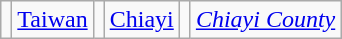<table class="wikitable">
<tr>
<td></td>
<td><a href='#'>Taiwan</a></td>
<td></td>
<td><a href='#'>Chiayi</a></td>
<td></td>
<td><em><a href='#'>Chiayi County</a></em></td>
</tr>
</table>
